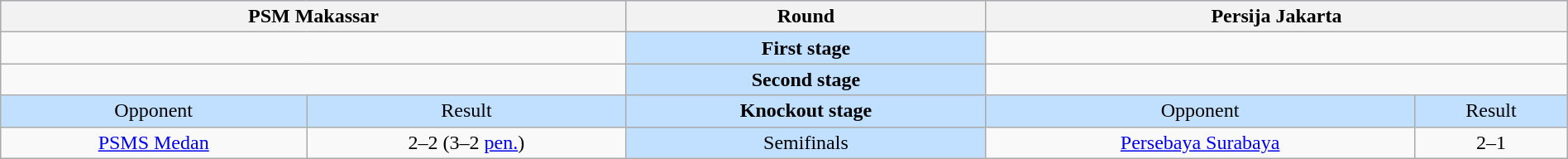<table class="wikitable" width="100%" style="text-align:center">
<tr valign=top bgcolor=#c1e0ff>
<th colspan="2" style="width:1*">PSM Makassar</th>
<th><strong>Round</strong></th>
<th colspan="2" style="width:1*">Persija Jakarta</th>
</tr>
<tr>
<td colspan="2" align="center"><br>
</td>
<td bgcolor=#c1e0ff><strong>First stage</strong></td>
<td colspan="2" align="center"><br></td>
</tr>
<tr>
<td colspan="2" align="center"><br>
</td>
<td bgcolor=#c1e0ff><strong>Second stage</strong></td>
<td colspan="2" align="center"><br>
</td>
</tr>
<tr valign=top bgcolor=#c1e0ff>
<td>Opponent</td>
<td>Result</td>
<td bgcolor="#c1e0ff"><strong>Knockout stage</strong></td>
<td>Opponent</td>
<td>Result</td>
</tr>
<tr>
<td><a href='#'>PSMS Medan</a></td>
<td>2–2 (3–2 <a href='#'>pen.</a>)</td>
<td bgcolor=#c1e0ff>Semifinals</td>
<td><a href='#'>Persebaya Surabaya</a></td>
<td>2–1</td>
</tr>
</table>
